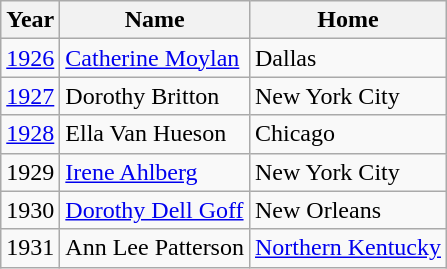<table class="wikitable">
<tr>
<th>Year</th>
<th>Name</th>
<th>Home</th>
</tr>
<tr>
<td><a href='#'>1926</a></td>
<td><a href='#'>Catherine Moylan</a></td>
<td>Dallas</td>
</tr>
<tr>
<td><a href='#'>1927</a></td>
<td>Dorothy Britton</td>
<td>New York City</td>
</tr>
<tr>
<td><a href='#'>1928</a></td>
<td>Ella Van Hueson</td>
<td>Chicago</td>
</tr>
<tr>
<td>1929</td>
<td><a href='#'>Irene Ahlberg</a></td>
<td>New York City</td>
</tr>
<tr>
<td>1930</td>
<td><a href='#'>Dorothy Dell Goff</a></td>
<td>New Orleans</td>
</tr>
<tr>
<td>1931</td>
<td>Ann Lee Patterson</td>
<td><a href='#'>Northern Kentucky</a></td>
</tr>
</table>
